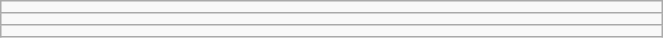<table class="wikitable" style=" text-align:center; font-size:110%;" width="35%">
<tr>
<td></td>
</tr>
<tr>
<td></td>
</tr>
<tr>
<td></td>
</tr>
</table>
